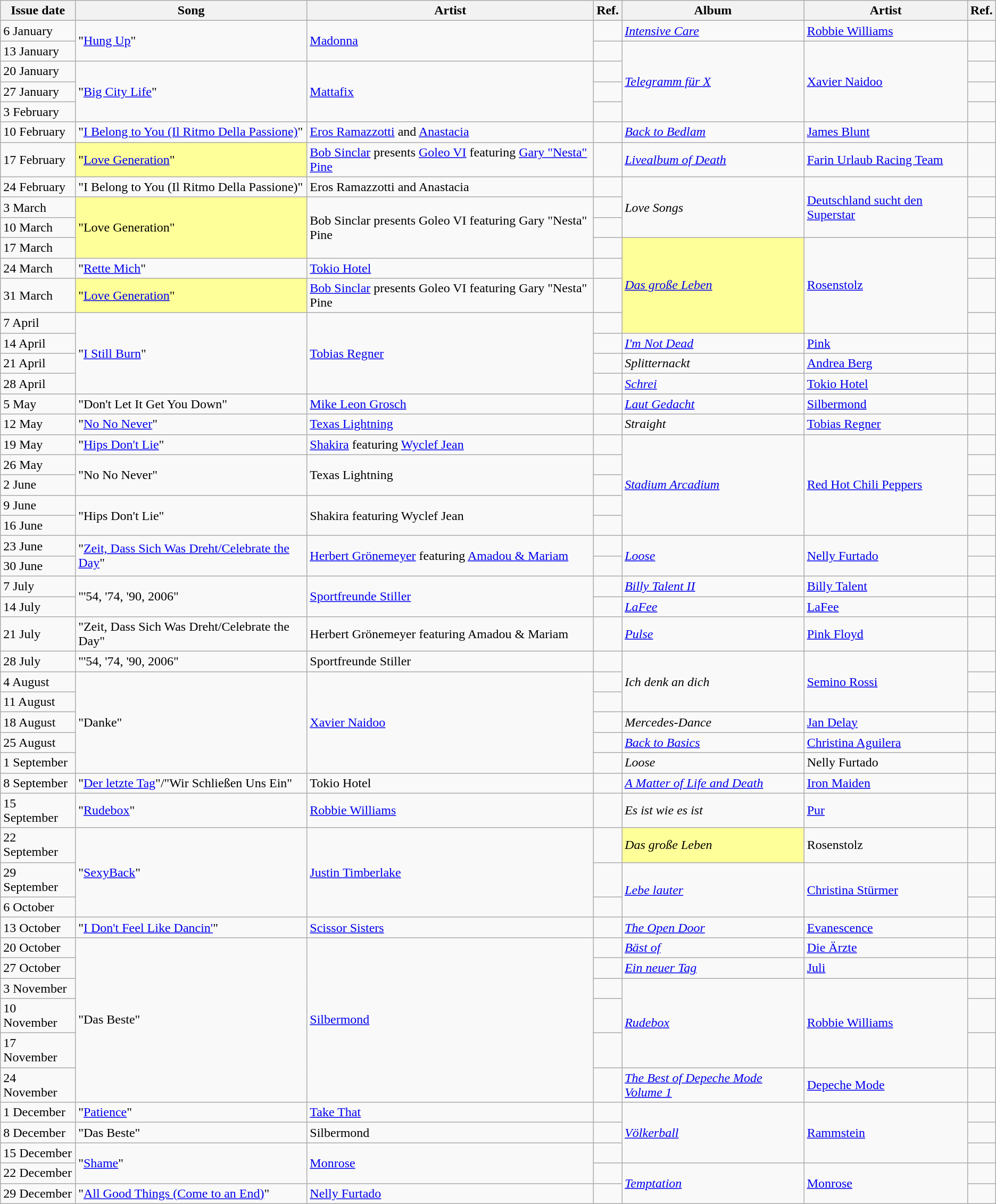<table class="sortable wikitable">
<tr>
<th>Issue date</th>
<th>Song</th>
<th>Artist</th>
<th>Ref.</th>
<th>Album</th>
<th>Artist</th>
<th>Ref.</th>
</tr>
<tr>
<td>6 January</td>
<td rowspan="2">"<a href='#'>Hung Up</a>"</td>
<td rowspan="2"><a href='#'>Madonna</a></td>
<td align="center"></td>
<td><em><a href='#'>Intensive Care</a></em></td>
<td><a href='#'>Robbie Williams</a></td>
<td align="center"></td>
</tr>
<tr>
<td>13 January</td>
<td align="center"></td>
<td rowspan="4"><em><a href='#'>Telegramm für X</a></em></td>
<td rowspan="4"><a href='#'>Xavier Naidoo</a></td>
<td align="center"></td>
</tr>
<tr>
<td>20 January</td>
<td rowspan="3">"<a href='#'>Big City Life</a>"</td>
<td rowspan="3"><a href='#'>Mattafix</a></td>
<td align="center"></td>
<td align="center"></td>
</tr>
<tr>
<td>27 January</td>
<td align="center"></td>
<td align="center"></td>
</tr>
<tr>
<td>3 February</td>
<td align="center"></td>
<td align="center"></td>
</tr>
<tr>
<td>10 February</td>
<td>"<a href='#'>I Belong to You (Il Ritmo Della Passione)</a>"</td>
<td><a href='#'>Eros Ramazzotti</a> and <a href='#'>Anastacia</a></td>
<td align="center"></td>
<td><em><a href='#'>Back to Bedlam</a></em></td>
<td><a href='#'>James Blunt</a></td>
<td align="center"></td>
</tr>
<tr>
<td>17 February</td>
<td bgcolor=#FFFF99>"<a href='#'>Love Generation</a>"</td>
<td><a href='#'>Bob Sinclar</a> presents <a href='#'>Goleo VI</a> featuring <a href='#'>Gary "Nesta" Pine</a></td>
<td align="center"></td>
<td><em><a href='#'>Livealbum of Death</a></em></td>
<td><a href='#'>Farin Urlaub Racing Team</a></td>
<td align="center"></td>
</tr>
<tr>
<td>24 February</td>
<td>"I Belong to You (Il Ritmo Della Passione)"</td>
<td>Eros Ramazzotti and Anastacia</td>
<td align="center"></td>
<td rowspan="3"><em>Love Songs</em></td>
<td rowspan="3"><a href='#'>Deutschland sucht den Superstar</a></td>
<td align="center"></td>
</tr>
<tr>
<td>3 March</td>
<td bgcolor=#FFFF99 rowspan="3">"Love Generation"</td>
<td rowspan="3">Bob Sinclar presents Goleo VI featuring Gary "Nesta" Pine</td>
<td align="center"></td>
<td align="center"></td>
</tr>
<tr>
<td>10 March</td>
<td align="center"></td>
<td align="center"></td>
</tr>
<tr>
<td>17 March</td>
<td align="center"></td>
<td bgcolor=#FFFF99 rowspan="4"><em><a href='#'>Das große Leben</a></em></td>
<td rowspan="4"><a href='#'>Rosenstolz</a></td>
<td align="center"></td>
</tr>
<tr>
<td>24 March</td>
<td>"<a href='#'>Rette Mich</a>"</td>
<td><a href='#'>Tokio Hotel</a></td>
<td align="center"></td>
<td align="center"></td>
</tr>
<tr>
<td>31 March</td>
<td bgcolor=#FFFF99>"<a href='#'>Love Generation</a>"</td>
<td><a href='#'>Bob Sinclar</a> presents Goleo VI featuring Gary "Nesta" Pine</td>
<td align="center"></td>
<td align="center"></td>
</tr>
<tr>
<td>7 April</td>
<td rowspan="4">"<a href='#'>I Still Burn</a>"</td>
<td rowspan="4"><a href='#'>Tobias Regner</a></td>
<td align="center"></td>
<td align="center"></td>
</tr>
<tr>
<td>14 April</td>
<td align="center"></td>
<td><em><a href='#'>I'm Not Dead</a></em></td>
<td><a href='#'>Pink</a></td>
<td align="center"></td>
</tr>
<tr>
<td>21 April</td>
<td align="center"></td>
<td><em>Splitternackt</em></td>
<td><a href='#'>Andrea Berg</a></td>
<td align="center"></td>
</tr>
<tr>
<td>28 April</td>
<td align="center"></td>
<td><em><a href='#'>Schrei</a></em></td>
<td><a href='#'>Tokio Hotel</a></td>
<td align="center"></td>
</tr>
<tr>
<td>5 May</td>
<td>"Don't Let It Get You Down"</td>
<td><a href='#'>Mike Leon Grosch</a></td>
<td align="center"></td>
<td><em><a href='#'>Laut Gedacht</a></em></td>
<td><a href='#'>Silbermond</a></td>
<td align="center"></td>
</tr>
<tr>
<td>12 May</td>
<td>"<a href='#'>No No Never</a>"</td>
<td><a href='#'>Texas Lightning</a></td>
<td align="center"></td>
<td><em>Straight</em></td>
<td><a href='#'>Tobias Regner</a></td>
<td align="center"></td>
</tr>
<tr>
<td>19 May</td>
<td>"<a href='#'>Hips Don't Lie</a>"</td>
<td><a href='#'>Shakira</a> featuring <a href='#'>Wyclef Jean</a></td>
<td align="center"></td>
<td rowspan="5"><em><a href='#'>Stadium Arcadium</a></em></td>
<td rowspan="5"><a href='#'>Red Hot Chili Peppers</a></td>
<td align="center"></td>
</tr>
<tr>
<td>26 May</td>
<td rowspan="2">"No No Never"</td>
<td rowspan="2">Texas Lightning</td>
<td align="center"></td>
<td align="center"></td>
</tr>
<tr>
<td>2 June</td>
<td align="center"></td>
<td align="center"></td>
</tr>
<tr>
<td>9 June</td>
<td rowspan="2">"Hips Don't Lie"</td>
<td rowspan="2">Shakira featuring Wyclef Jean</td>
<td align="center"></td>
<td align="center"></td>
</tr>
<tr>
<td>16 June</td>
<td align="center"></td>
<td align="center"></td>
</tr>
<tr>
<td>23 June</td>
<td rowspan="2">"<a href='#'>Zeit, Dass Sich Was Dreht/Celebrate the Day</a>"</td>
<td rowspan="2"><a href='#'>Herbert Grönemeyer</a> featuring <a href='#'>Amadou & Mariam</a></td>
<td align="center"></td>
<td rowspan="2"><em><a href='#'>Loose</a></em></td>
<td rowspan="2"><a href='#'>Nelly Furtado</a></td>
<td align="center"></td>
</tr>
<tr>
<td>30 June</td>
<td align="center"></td>
<td align="center"></td>
</tr>
<tr>
<td>7 July</td>
<td rowspan="2">"'54, '74, '90, 2006"</td>
<td rowspan="2"><a href='#'>Sportfreunde Stiller</a></td>
<td align="center"></td>
<td><em><a href='#'>Billy Talent II</a></em></td>
<td><a href='#'>Billy Talent</a></td>
<td align="center"></td>
</tr>
<tr>
<td>14 July</td>
<td align="center"></td>
<td><em><a href='#'>LaFee</a></em></td>
<td><a href='#'>LaFee</a></td>
<td align="center"></td>
</tr>
<tr>
<td>21 July</td>
<td>"Zeit, Dass Sich Was Dreht/Celebrate the Day"</td>
<td>Herbert Grönemeyer featuring Amadou & Mariam</td>
<td align="center"></td>
<td><em><a href='#'>Pulse</a></em></td>
<td><a href='#'>Pink Floyd</a></td>
<td align="center"></td>
</tr>
<tr>
<td>28 July</td>
<td>"'54, '74, '90, 2006"</td>
<td>Sportfreunde Stiller</td>
<td align="center"></td>
<td rowspan="3"><em>Ich denk an dich</em></td>
<td rowspan="3"><a href='#'>Semino Rossi</a></td>
<td align="center"></td>
</tr>
<tr>
<td>4 August</td>
<td rowspan="5">"Danke"</td>
<td rowspan="5"><a href='#'>Xavier Naidoo</a></td>
<td align="center"></td>
<td align="center"></td>
</tr>
<tr>
<td>11 August</td>
<td align="center"></td>
<td align="center"></td>
</tr>
<tr>
<td>18 August</td>
<td align="center"></td>
<td><em>Mercedes-Dance</em></td>
<td><a href='#'>Jan Delay</a></td>
<td align="center"></td>
</tr>
<tr>
<td>25 August</td>
<td align="center"></td>
<td><em><a href='#'>Back to Basics</a></em></td>
<td><a href='#'>Christina Aguilera</a></td>
<td align="center"></td>
</tr>
<tr>
<td>1 September</td>
<td align="center"></td>
<td><em>Loose</em></td>
<td>Nelly Furtado</td>
<td align="center"></td>
</tr>
<tr>
<td>8 September</td>
<td>"<a href='#'>Der letzte Tag</a>"/"Wir Schließen Uns Ein"</td>
<td>Tokio Hotel</td>
<td align="center"></td>
<td><em><a href='#'>A Matter of Life and Death</a></em></td>
<td><a href='#'>Iron Maiden</a></td>
<td align="center"></td>
</tr>
<tr>
<td>15 September</td>
<td>"<a href='#'>Rudebox</a>"</td>
<td><a href='#'>Robbie Williams</a></td>
<td align="center"></td>
<td><em>Es ist wie es ist</em></td>
<td><a href='#'>Pur</a></td>
<td align="center"></td>
</tr>
<tr>
<td>22 September</td>
<td rowspan="3">"<a href='#'>SexyBack</a>"</td>
<td rowspan="3"><a href='#'>Justin Timberlake</a></td>
<td align="center"></td>
<td bgcolor=#FFFF99><em>Das große Leben</em></td>
<td>Rosenstolz</td>
<td align="center"></td>
</tr>
<tr>
<td>29 September</td>
<td align="center"></td>
<td rowspan="2"><em><a href='#'>Lebe lauter</a></em></td>
<td rowspan="2"><a href='#'>Christina Stürmer</a></td>
<td align="center"></td>
</tr>
<tr>
<td>6 October</td>
<td align="center"></td>
<td align="center"></td>
</tr>
<tr>
<td>13 October</td>
<td>"<a href='#'>I Don't Feel Like Dancin'</a>"</td>
<td><a href='#'>Scissor Sisters</a></td>
<td align="center"></td>
<td><em><a href='#'>The Open Door</a></em></td>
<td><a href='#'>Evanescence</a></td>
<td align="center"></td>
</tr>
<tr>
<td>20 October</td>
<td rowspan="6">"Das Beste"</td>
<td rowspan="6"><a href='#'>Silbermond</a></td>
<td align="center"></td>
<td><em><a href='#'>Bäst of</a></em></td>
<td><a href='#'>Die Ärzte</a></td>
<td align="center"></td>
</tr>
<tr>
<td>27 October</td>
<td align="center"></td>
<td><em><a href='#'>Ein neuer Tag</a></em></td>
<td><a href='#'>Juli</a></td>
<td align="center"></td>
</tr>
<tr>
<td>3 November</td>
<td align="center"></td>
<td rowspan="3"><em><a href='#'>Rudebox</a></em></td>
<td rowspan="3"><a href='#'>Robbie Williams</a></td>
<td align="center"></td>
</tr>
<tr>
<td>10 November</td>
<td align="center"></td>
<td align="center"></td>
</tr>
<tr>
<td>17 November</td>
<td align="center"></td>
<td align="center"></td>
</tr>
<tr>
<td>24 November</td>
<td align="center"></td>
<td><em><a href='#'>The Best of Depeche Mode Volume 1</a></em></td>
<td><a href='#'>Depeche Mode</a></td>
<td align="center"></td>
</tr>
<tr>
<td>1 December</td>
<td>"<a href='#'>Patience</a>"</td>
<td><a href='#'>Take That</a></td>
<td align="center"></td>
<td rowspan="3"><em><a href='#'>Völkerball</a></em></td>
<td rowspan="3"><a href='#'>Rammstein</a></td>
<td align="center"></td>
</tr>
<tr>
<td>8 December</td>
<td>"Das Beste"</td>
<td>Silbermond</td>
<td align="center"></td>
<td align="center"></td>
</tr>
<tr>
<td>15 December</td>
<td rowspan="2">"<a href='#'>Shame</a>"</td>
<td rowspan="2"><a href='#'>Monrose</a></td>
<td align="center"></td>
<td align="center"></td>
</tr>
<tr>
<td>22 December</td>
<td align="center"></td>
<td rowspan="2"><em><a href='#'>Temptation</a></em></td>
<td rowspan="2"><a href='#'>Monrose</a></td>
<td align="center"></td>
</tr>
<tr>
<td>29 December</td>
<td>"<a href='#'>All Good Things (Come to an End)</a>"</td>
<td><a href='#'>Nelly Furtado</a></td>
<td align="center"></td>
<td align="center"></td>
</tr>
</table>
